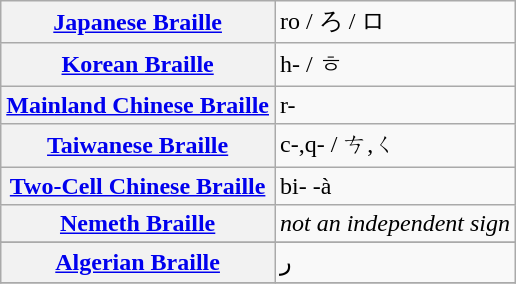<table class="wikitable">
<tr>
<th align=left><a href='#'>Japanese Braille</a></th>
<td>ro / ろ / ロ </td>
</tr>
<tr>
<th align=left><a href='#'>Korean Braille</a></th>
<td>h- / ㅎ </td>
</tr>
<tr>
<th align=left><a href='#'>Mainland Chinese Braille</a></th>
<td>r- </td>
</tr>
<tr>
<th align=left><a href='#'>Taiwanese Braille</a></th>
<td>c-,q- / ㄘ,ㄑ</td>
</tr>
<tr>
<th align=left><a href='#'>Two-Cell Chinese Braille</a></th>
<td>bi- -à</td>
</tr>
<tr>
<th align=left><a href='#'>Nemeth Braille</a></th>
<td><em>not an independent sign</em> </td>
</tr>
<tr>
</tr>
<tr>
<th align=left><a href='#'>Algerian Braille</a></th>
<td>ر ‎</td>
</tr>
<tr>
</tr>
</table>
